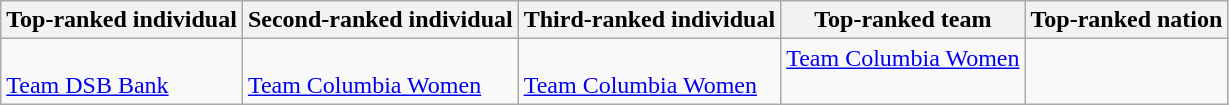<table class="wikitable">
<tr>
<th>Top-ranked individual</th>
<th>Second-ranked individual</th>
<th>Third-ranked individual</th>
<th>Top-ranked team</th>
<th>Top-ranked nation</th>
</tr>
<tr valign="top">
<td align=left><br><span><a href='#'>Team DSB Bank</a></span></td>
<td align=left><br><span><a href='#'>Team Columbia Women</a></span></td>
<td align=left><br><span><a href='#'>Team Columbia Women</a></span></td>
<td><a href='#'>Team Columbia Women</a></td>
<td></td>
</tr>
</table>
